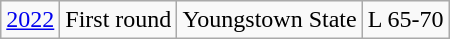<table class="wikitable">
<tr align="center">
<td><a href='#'>2022</a></td>
<td>First round</td>
<td>Youngstown State</td>
<td>L 65-70</td>
</tr>
</table>
